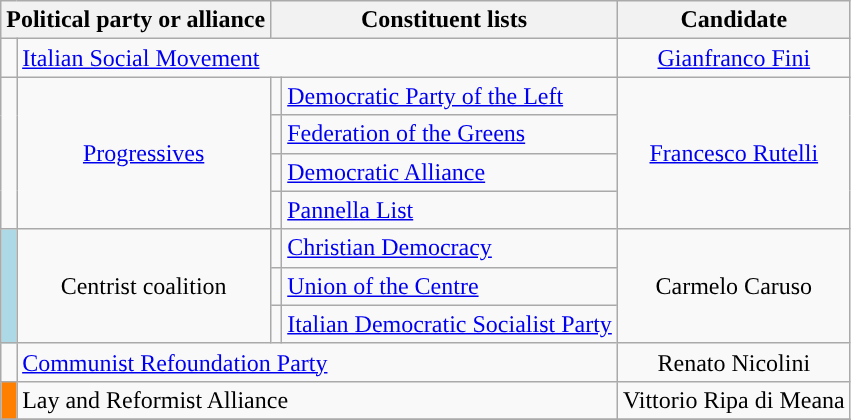<table class=wikitable style="text-align:left">
<tr>
<th colspan=2>Political party or alliance</th>
<th colspan=2>Constituent lists</th>
<th>Candidate</th>
</tr>
<tr>
<td style="background-color:"></td>
<td colspan=3  style="text-align:left;"><a href='#'>Italian Social Movement</a></td>
<td style="text-align:center;"><a href='#'>Gianfranco Fini</a></td>
</tr>
<tr>
<td rowspan=4 style="background-color:"></td>
<td rowspan=4 style="text-align:center;"><a href='#'>Progressives</a></td>
<td></td>
<td style="text-align:left;"><a href='#'>Democratic Party of the Left</a></td>
<td rowspan=4 style="text-align:center;"><a href='#'>Francesco Rutelli</a></td>
</tr>
<tr>
<td></td>
<td style="text-align:left;"><a href='#'>Federation of the Greens</a></td>
</tr>
<tr>
<td></td>
<td style="text-align:left;"><a href='#'>Democratic Alliance</a></td>
</tr>
<tr>
<td></td>
<td style="text-align:left;"><a href='#'>Pannella List</a></td>
</tr>
<tr>
<td rowspan="3" style="background:lightblue;"></td>
<td rowspan=3 style="text-align:center;">Centrist coalition</td>
<td></td>
<td style="text-align:left;"><a href='#'>Christian Democracy</a></td>
<td rowspan="3" style="text-align:center;">Carmelo Caruso</td>
</tr>
<tr>
<td style="background-color:"></td>
<td style="text-align:left;"><a href='#'>Union of the Centre</a></td>
</tr>
<tr>
<td></td>
<td style="text-align:left;"><a href='#'>Italian Democratic Socialist Party</a></td>
</tr>
<tr>
<td></td>
<td colspan=3  style="text-align:left;"><a href='#'>Communist Refoundation Party</a></td>
<td style="text-align:center;">Renato Nicolini</td>
</tr>
<tr>
<td style="background-color:#FF7F00"></td>
<td colspan=3  style="text-align:left;">Lay and Reformist Alliance</td>
<td style="text-align:center;">Vittorio Ripa di Meana</td>
</tr>
<tr>
</tr>
</table>
